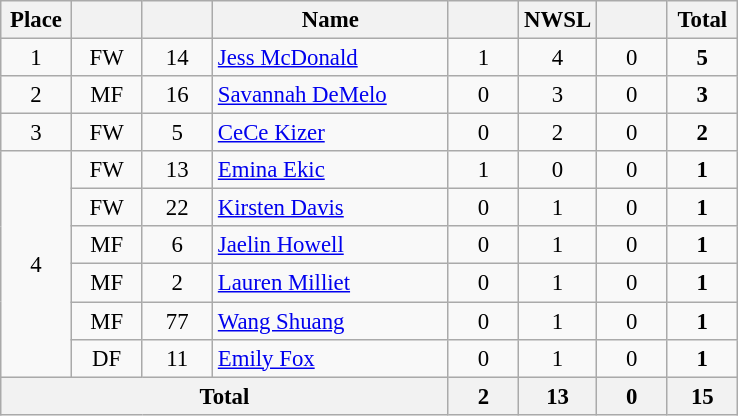<table class="wikitable sortable" style="font-size: 95%; text-align: center;">
<tr>
<th width=40>Place</th>
<th width=40></th>
<th width=40></th>
<th width=150>Name</th>
<th width=40></th>
<th width=40>NWSL</th>
<th width=40></th>
<th width=40>Total</th>
</tr>
<tr>
<td>1</td>
<td>FW</td>
<td>14</td>
<td align="left"> <a href='#'>Jess McDonald</a></td>
<td>1</td>
<td>4</td>
<td>0</td>
<td><strong>5</strong></td>
</tr>
<tr>
<td>2</td>
<td>MF</td>
<td>16</td>
<td align="left"> <a href='#'>Savannah DeMelo</a></td>
<td>0</td>
<td>3</td>
<td>0</td>
<td><strong>3</strong></td>
</tr>
<tr>
<td>3</td>
<td>FW</td>
<td>5</td>
<td align="left"> <a href='#'>CeCe Kizer</a></td>
<td>0</td>
<td>2</td>
<td>0</td>
<td><strong>2</strong></td>
</tr>
<tr>
<td rowspan="6">4</td>
<td>FW</td>
<td>13</td>
<td align="left"> <a href='#'>Emina Ekic</a></td>
<td>1</td>
<td>0</td>
<td>0</td>
<td><strong>1</strong></td>
</tr>
<tr>
<td>FW</td>
<td>22</td>
<td align="left"> <a href='#'>Kirsten Davis</a></td>
<td>0</td>
<td>1</td>
<td>0</td>
<td><strong>1</strong></td>
</tr>
<tr>
<td>MF</td>
<td>6</td>
<td align="left"> <a href='#'>Jaelin Howell</a></td>
<td>0</td>
<td>1</td>
<td>0</td>
<td><strong>1</strong></td>
</tr>
<tr>
<td>MF</td>
<td>2</td>
<td align="left"> <a href='#'>Lauren Milliet</a></td>
<td>0</td>
<td>1</td>
<td>0</td>
<td><strong>1</strong></td>
</tr>
<tr>
<td>MF</td>
<td>77</td>
<td align="left"> <a href='#'>Wang Shuang</a></td>
<td>0</td>
<td>1</td>
<td>0</td>
<td><strong>1</strong></td>
</tr>
<tr>
<td>DF</td>
<td>11</td>
<td align="left"> <a href='#'>Emily Fox</a></td>
<td>0</td>
<td>1</td>
<td>0</td>
<td><strong>1</strong></td>
</tr>
<tr>
<th colspan="4">Total</th>
<th>2</th>
<th>13</th>
<th>0</th>
<th>15</th>
</tr>
</table>
